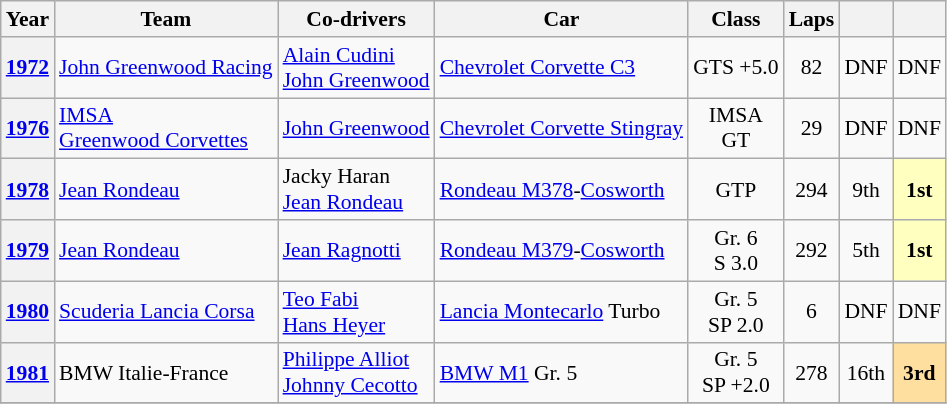<table class="wikitable" style="text-align:center; font-size:90%">
<tr>
<th>Year</th>
<th>Team</th>
<th>Co-drivers</th>
<th>Car</th>
<th>Class</th>
<th>Laps</th>
<th></th>
<th></th>
</tr>
<tr>
<th><a href='#'>1972</a></th>
<td align="left"> <a href='#'>John Greenwood Racing</a></td>
<td align="left"> <a href='#'>Alain Cudini</a><br> <a href='#'>John Greenwood</a></td>
<td align="left"><a href='#'>Chevrolet Corvette C3</a></td>
<td>GTS +5.0</td>
<td>82</td>
<td>DNF</td>
<td>DNF</td>
</tr>
<tr>
<th><a href='#'>1976</a></th>
<td align="left"> <a href='#'>IMSA</a><br> <a href='#'>Greenwood Corvettes</a></td>
<td align="left"> <a href='#'>John Greenwood</a></td>
<td align="left"><a href='#'>Chevrolet Corvette Stingray</a></td>
<td>IMSA<br>GT</td>
<td>29</td>
<td>DNF</td>
<td>DNF</td>
</tr>
<tr>
<th><a href='#'>1978</a></th>
<td align="left"> <a href='#'>Jean Rondeau</a></td>
<td align="left"> Jacky Haran<br> <a href='#'>Jean Rondeau</a></td>
<td align="left"><a href='#'>Rondeau M378</a>-<a href='#'>Cosworth</a></td>
<td>GTP</td>
<td>294</td>
<td>9th</td>
<td style="background:#FFFFBF;"><strong>1st</strong></td>
</tr>
<tr>
<th><a href='#'>1979</a></th>
<td align="left"> <a href='#'>Jean Rondeau</a></td>
<td align="left"> <a href='#'>Jean Ragnotti</a></td>
<td align="left"><a href='#'>Rondeau M379</a>-<a href='#'>Cosworth</a></td>
<td>Gr. 6<br>S 3.0</td>
<td>292</td>
<td>5th</td>
<td style="background:#FFFFBF;"><strong>1st</strong></td>
</tr>
<tr>
<th><a href='#'>1980</a></th>
<td align="left"> <a href='#'>Scuderia Lancia Corsa</a></td>
<td align="left"> <a href='#'>Teo Fabi</a><br> <a href='#'>Hans Heyer</a></td>
<td align="left"><a href='#'>Lancia Montecarlo</a> Turbo</td>
<td>Gr. 5<br>SP 2.0</td>
<td>6</td>
<td>DNF</td>
<td>DNF</td>
</tr>
<tr>
<th><a href='#'>1981</a></th>
<td align="left"> BMW Italie-France</td>
<td align="left"> <a href='#'>Philippe Alliot</a><br> <a href='#'>Johnny Cecotto</a></td>
<td align="left"><a href='#'>BMW M1</a> Gr. 5</td>
<td>Gr. 5<br>SP +2.0</td>
<td>278</td>
<td>16th</td>
<td style="background:#FFDF9F;"><strong>3rd</strong></td>
</tr>
<tr>
</tr>
</table>
